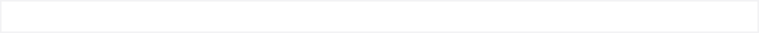<table border="1" style="border-collapse:collapse; border-color:#f2f2f4; margin-top:1px; margin-bottom:15px; font-size:100%" cellpadding="1" width="40%">
<tr>
<th bgcolor="#ffffff" rowspan="18" width="32%"><br></th>
</tr>
</table>
